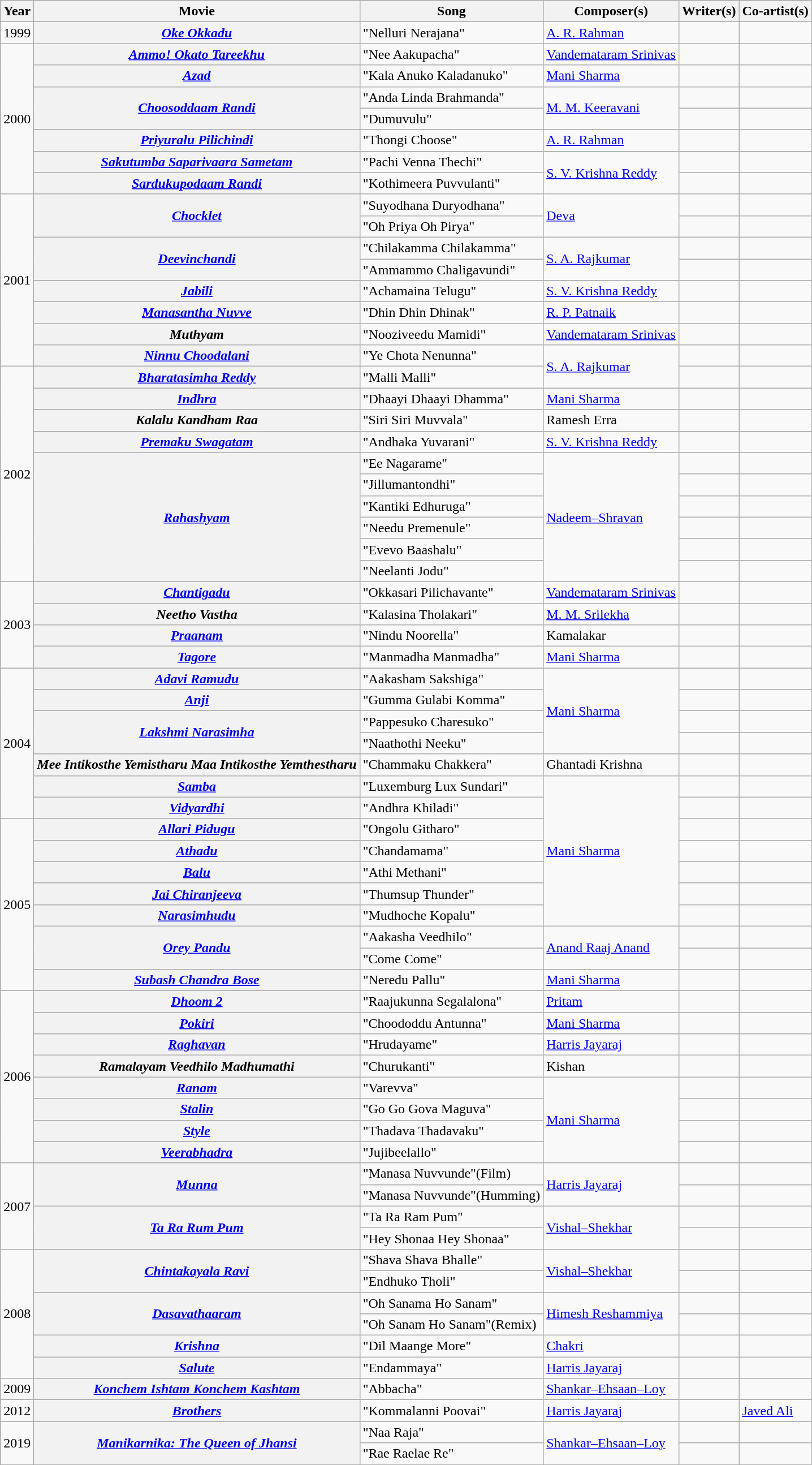<table class="wikitable">
<tr>
<th>Year</th>
<th>Movie</th>
<th>Song</th>
<th>Composer(s)</th>
<th>Writer(s)</th>
<th>Co-artist(s)</th>
</tr>
<tr>
<td>1999</td>
<th><a href='#'><em>Oke Okkadu</em></a></th>
<td>"Nelluri Nerajana"</td>
<td><a href='#'>A. R. Rahman</a></td>
<td></td>
<td></td>
</tr>
<tr>
<td rowspan="7">2000</td>
<th><em><a href='#'>Ammo! Okato Tareekhu</a></em></th>
<td>"Nee Aakupacha"</td>
<td><a href='#'>Vandemataram Srinivas</a></td>
<td></td>
<td></td>
</tr>
<tr>
<th><a href='#'><em>Azad</em></a></th>
<td>"Kala Anuko Kaladanuko"</td>
<td><a href='#'>Mani Sharma</a></td>
<td></td>
<td></td>
</tr>
<tr>
<th rowspan="2"><em><a href='#'>Choosoddaam Randi</a></em></th>
<td>"Anda Linda Brahmanda"</td>
<td rowspan="2"><a href='#'>M. M. Keeravani</a></td>
<td></td>
<td></td>
</tr>
<tr>
<td>"Dumuvulu"</td>
<td></td>
<td></td>
</tr>
<tr>
<th><a href='#'><em>Priyuralu Pilichindi</em></a></th>
<td>"Thongi Choose"</td>
<td><a href='#'>A. R. Rahman</a></td>
<td></td>
<td></td>
</tr>
<tr>
<th><em><a href='#'>Sakutumba Saparivaara Sametam</a></em></th>
<td>"Pachi Venna Thechi"</td>
<td rowspan="2"><a href='#'>S. V. Krishna Reddy</a></td>
<td></td>
<td></td>
</tr>
<tr>
<th><em><a href='#'>Sardukupodaam Randi</a></em></th>
<td>"Kothimeera Puvvulanti"</td>
<td></td>
<td></td>
</tr>
<tr>
<td rowspan="8">2001</td>
<th rowspan="2"><em><a href='#'>Chocklet</a></em></th>
<td>"Suyodhana Duryodhana"</td>
<td rowspan="2"><a href='#'>Deva</a></td>
<td></td>
<td></td>
</tr>
<tr>
<td>"Oh Priya Oh Pirya"</td>
<td></td>
<td></td>
</tr>
<tr>
<th rowspan="2"><em><a href='#'>Deevinchandi</a></em></th>
<td>"Chilakamma Chilakamma"</td>
<td rowspan="2"><a href='#'>S. A. Rajkumar</a></td>
<td></td>
<td></td>
</tr>
<tr>
<td>"Ammammo Chaligavundi"</td>
<td></td>
<td></td>
</tr>
<tr>
<th><em><a href='#'>Jabili</a></em></th>
<td>"Achamaina Telugu"</td>
<td><a href='#'>S. V. Krishna Reddy</a></td>
<td></td>
<td></td>
</tr>
<tr>
<th><em><a href='#'>Manasantha Nuvve</a></em></th>
<td>"Dhin Dhin Dhinak"</td>
<td><a href='#'>R. P. Patnaik</a></td>
<td></td>
<td></td>
</tr>
<tr>
<th><em>Muthyam</em></th>
<td>"Nooziveedu Mamidi"</td>
<td><a href='#'>Vandemataram Srinivas</a></td>
<td></td>
<td></td>
</tr>
<tr>
<th><em><a href='#'>Ninnu Choodalani</a></em></th>
<td>"Ye Chota Nenunna"</td>
<td rowspan="2"><a href='#'>S. A. Rajkumar</a></td>
<td></td>
<td></td>
</tr>
<tr>
<td rowspan="10">2002</td>
<th><em><a href='#'>Bharatasimha Reddy</a></em></th>
<td>"Malli Malli"</td>
<td></td>
<td></td>
</tr>
<tr>
<th><a href='#'><em>Indhra</em></a></th>
<td>"Dhaayi Dhaayi Dhamma"</td>
<td><a href='#'>Mani Sharma</a></td>
<td></td>
<td></td>
</tr>
<tr>
<th><em>Kalalu Kandham Raa</em></th>
<td>"Siri Siri Muvvala"</td>
<td>Ramesh Erra</td>
<td></td>
<td></td>
</tr>
<tr>
<th><em><a href='#'>Premaku Swagatam</a></em></th>
<td>"Andhaka Yuvarani"</td>
<td><a href='#'>S. V. Krishna Reddy</a></td>
<td></td>
<td></td>
</tr>
<tr>
<th rowspan="6"><em><a href='#'>Rahashyam</a></em></th>
<td>"Ee Nagarame"</td>
<td rowspan="6"><a href='#'>Nadeem–Shravan</a></td>
<td></td>
<td></td>
</tr>
<tr>
<td>"Jillumantondhi"</td>
<td></td>
<td></td>
</tr>
<tr>
<td>"Kantiki Edhuruga"</td>
<td></td>
<td></td>
</tr>
<tr>
<td>"Needu Premenule"</td>
<td></td>
<td></td>
</tr>
<tr>
<td>"Evevo Baashalu"</td>
<td></td>
<td></td>
</tr>
<tr>
<td>"Neelanti Jodu"</td>
<td></td>
<td></td>
</tr>
<tr>
<td rowspan="4">2003</td>
<th><em><a href='#'>Chantigadu</a></em></th>
<td>"Okkasari Pilichavante"</td>
<td><a href='#'>Vandemataram Srinivas</a></td>
<td></td>
<td></td>
</tr>
<tr>
<th><em>Neetho Vastha</em></th>
<td>"Kalasina Tholakari"</td>
<td><a href='#'>M. M. Srilekha</a></td>
<td></td>
<td></td>
</tr>
<tr>
<th><em><a href='#'>Praanam</a></em></th>
<td>"Nindu Noorella"</td>
<td>Kamalakar</td>
<td></td>
<td></td>
</tr>
<tr>
<th><em><a href='#'>Tagore</a></em></th>
<td>"Manmadha Manmadha"</td>
<td><a href='#'>Mani Sharma</a></td>
<td></td>
<td></td>
</tr>
<tr>
<td rowspan="7">2004</td>
<th><a href='#'><em>Adavi Ramudu</em></a></th>
<td>"Aakasham Sakshiga"</td>
<td rowspan="4"><a href='#'>Mani Sharma</a></td>
<td></td>
<td></td>
</tr>
<tr>
<th><em><a href='#'>Anji</a></em></th>
<td>"Gumma Gulabi Komma"</td>
<td></td>
<td></td>
</tr>
<tr>
<th rowspan="2"><a href='#'><em>Lakshmi Narasimha</em></a></th>
<td>"Pappesuko Charesuko"</td>
<td></td>
<td></td>
</tr>
<tr>
<td>"Naathothi Neeku"</td>
<td></td>
<td></td>
</tr>
<tr>
<th><em>Mee Intikosthe Yemistharu Maa Intikosthe Yemthestharu</em></th>
<td>"Chammaku Chakkera"</td>
<td>Ghantadi Krishna</td>
<td></td>
<td></td>
</tr>
<tr>
<th><em><a href='#'>Samba</a></em></th>
<td>"Luxemburg Lux Sundari"</td>
<td rowspan="7"><a href='#'>Mani Sharma</a></td>
<td></td>
<td></td>
</tr>
<tr>
<th><em><a href='#'>Vidyardhi</a></em></th>
<td>"Andhra Khiladi"</td>
<td></td>
<td></td>
</tr>
<tr>
<td rowspan="8">2005</td>
<th><em><a href='#'>Allari Pidugu</a></em></th>
<td>"Ongolu Githaro"</td>
<td></td>
<td></td>
</tr>
<tr>
<th><em><a href='#'>Athadu</a></em></th>
<td>"Chandamama"</td>
<td></td>
<td></td>
</tr>
<tr>
<th><a href='#'><em>Balu</em></a></th>
<td>"Athi Methani"</td>
<td></td>
<td></td>
</tr>
<tr>
<th><em><a href='#'>Jai Chiranjeeva</a></em></th>
<td>"Thumsup Thunder"</td>
<td></td>
<td></td>
</tr>
<tr>
<th><em><a href='#'>Narasimhudu</a></em></th>
<td>"Mudhoche Kopalu"</td>
<td></td>
<td></td>
</tr>
<tr>
<th rowspan="2"><em><a href='#'>Orey Pandu</a></em></th>
<td>"Aakasha Veedhilo"</td>
<td rowspan="2"><a href='#'>Anand Raaj Anand</a></td>
<td></td>
<td></td>
</tr>
<tr>
<td>"Come Come"</td>
<td></td>
<td></td>
</tr>
<tr>
<th><a href='#'><em>Subash Chandra Bose</em></a></th>
<td>"Neredu Pallu"</td>
<td><a href='#'>Mani Sharma</a></td>
<td></td>
<td></td>
</tr>
<tr>
<td rowspan="8">2006</td>
<th><em><a href='#'>Dhoom 2</a></em></th>
<td>"Raajukunna Segalalona"</td>
<td><a href='#'>Pritam</a></td>
<td></td>
<td></td>
</tr>
<tr>
<th><em><a href='#'>Pokiri</a></em></th>
<td>"Choododdu Antunna"</td>
<td><a href='#'>Mani Sharma</a></td>
<td></td>
<td></td>
</tr>
<tr>
<th><em><a href='#'>Raghavan</a></em></th>
<td>"Hrudayame"</td>
<td><a href='#'>Harris Jayaraj</a></td>
<td></td>
<td></td>
</tr>
<tr>
<th><em>Ramalayam Veedhilo Madhumathi</em></th>
<td>"Churukanti"</td>
<td>Kishan</td>
<td></td>
<td></td>
</tr>
<tr>
<th><em><a href='#'>Ranam</a></em></th>
<td>"Varevva"</td>
<td rowspan="4"><a href='#'>Mani Sharma</a></td>
<td></td>
<td></td>
</tr>
<tr>
<th><em><a href='#'>Stalin</a></em></th>
<td>"Go Go Gova Maguva"</td>
<td></td>
<td></td>
</tr>
<tr>
<th><em><a href='#'>Style</a></em></th>
<td>"Thadava Thadavaku"</td>
<td></td>
<td></td>
</tr>
<tr>
<th><a href='#'><em>Veerabhadra</em></a></th>
<td>"Jujibeelallo"</td>
<td></td>
<td></td>
</tr>
<tr>
<td rowspan="4">2007</td>
<th rowspan="2"><em><a href='#'>Munna</a></em></th>
<td>"Manasa Nuvvunde"(Film)</td>
<td rowspan="2"><a href='#'>Harris Jayaraj</a></td>
<td></td>
<td></td>
</tr>
<tr>
<td>"Manasa Nuvvunde"(Humming)</td>
<td></td>
<td></td>
</tr>
<tr>
<th rowspan="2"><em><a href='#'>Ta Ra Rum Pum</a></em></th>
<td>"Ta Ra Ram Pum"</td>
<td rowspan="2"><a href='#'>Vishal–Shekhar</a></td>
<td></td>
<td></td>
</tr>
<tr>
<td>"Hey Shonaa Hey Shonaa"</td>
<td></td>
<td></td>
</tr>
<tr>
<td rowspan="6">2008</td>
<th rowspan="2"><em><a href='#'>Chintakayala Ravi</a></em></th>
<td>"Shava Shava Bhalle"</td>
<td rowspan="2"><a href='#'>Vishal–Shekhar</a></td>
<td></td>
<td></td>
</tr>
<tr>
<td>"Endhuko Tholi"</td>
<td></td>
<td></td>
</tr>
<tr>
<th rowspan="2"><em><a href='#'>Dasavathaaram</a></em></th>
<td>"Oh Sanama Ho Sanam"</td>
<td rowspan="2"><a href='#'>Himesh Reshammiya</a></td>
<td></td>
<td></td>
</tr>
<tr>
<td>"Oh Sanam Ho Sanam"(Remix)</td>
<td></td>
<td></td>
</tr>
<tr>
<th><em><a href='#'>Krishna</a></em></th>
<td>"Dil Maange More"</td>
<td><a href='#'>Chakri</a></td>
<td></td>
<td></td>
</tr>
<tr>
<th><em><a href='#'>Salute</a></em></th>
<td>"Endammaya"</td>
<td><a href='#'>Harris Jayaraj</a></td>
<td></td>
<td></td>
</tr>
<tr>
<td>2009</td>
<th><em><a href='#'>Konchem Ishtam Konchem Kashtam</a></em></th>
<td>"Abbacha"</td>
<td><a href='#'>Shankar–Ehsaan–Loy</a></td>
<td></td>
<td></td>
</tr>
<tr>
<td>2012</td>
<th><em><a href='#'>Brothers</a></em></th>
<td>"Kommalanni Poovai"</td>
<td><a href='#'>Harris Jayaraj</a></td>
<td></td>
<td><a href='#'>Javed Ali</a></td>
</tr>
<tr>
<td rowspan="2">2019</td>
<th rowspan="2"><em><a href='#'>Manikarnika: The Queen of Jhansi</a></em></th>
<td>"Naa Raja"</td>
<td rowspan="2"><a href='#'>Shankar–Ehsaan–Loy</a></td>
<td></td>
<td></td>
</tr>
<tr>
<td>"Rae Raelae Re"</td>
<td></td>
<td></td>
</tr>
</table>
